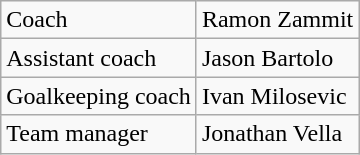<table class="wikitable">
<tr>
<td>Coach</td>
<td> Ramon Zammit</td>
</tr>
<tr>
<td>Assistant coach</td>
<td> Jason Bartolo</td>
</tr>
<tr>
<td>Goalkeeping coach</td>
<td> Ivan Milosevic</td>
</tr>
<tr>
<td>Team manager</td>
<td> Jonathan Vella</td>
</tr>
</table>
